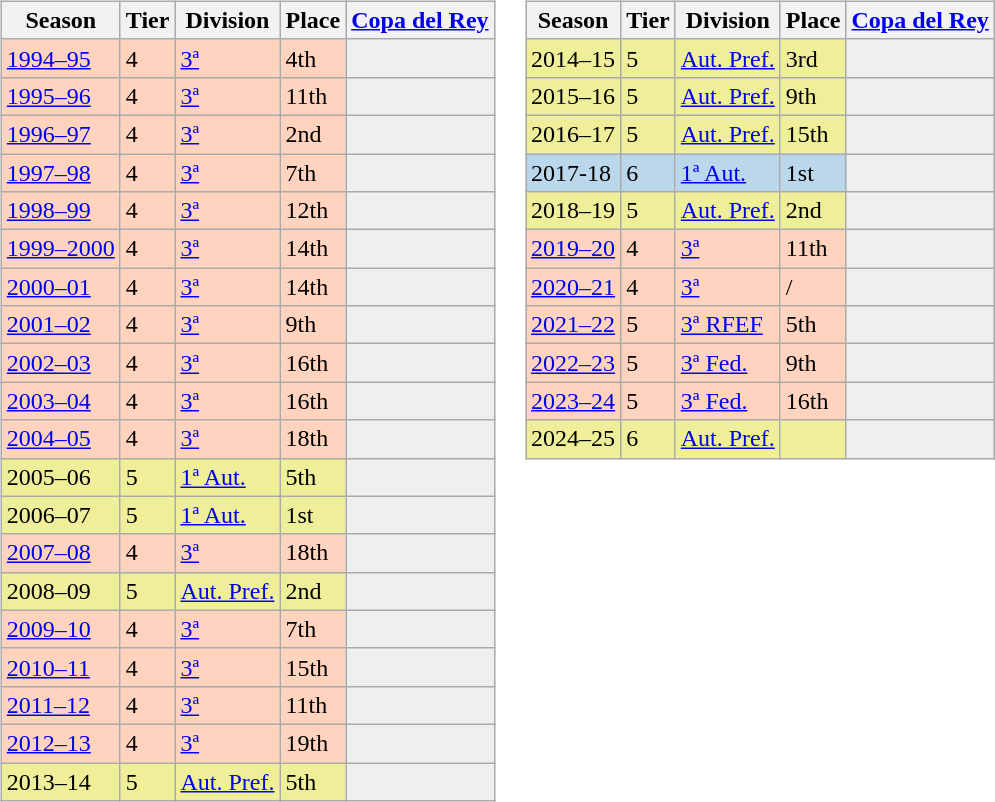<table>
<tr>
<td valign="top" width=0%><br><table class="wikitable">
<tr style="background:#f0f6fa;">
<th>Season</th>
<th>Tier</th>
<th>Division</th>
<th>Place</th>
<th><a href='#'>Copa del Rey</a></th>
</tr>
<tr>
<td style="background:#FFD3BD;"><a href='#'>1994–95</a></td>
<td style="background:#FFD3BD;">4</td>
<td style="background:#FFD3BD;"><a href='#'>3ª</a></td>
<td style="background:#FFD3BD;">4th</td>
<th style="background:#efefef;"></th>
</tr>
<tr>
<td style="background:#FFD3BD;"><a href='#'>1995–96</a></td>
<td style="background:#FFD3BD;">4</td>
<td style="background:#FFD3BD;"><a href='#'>3ª</a></td>
<td style="background:#FFD3BD;">11th</td>
<th style="background:#efefef;"></th>
</tr>
<tr>
<td style="background:#FFD3BD;"><a href='#'>1996–97</a></td>
<td style="background:#FFD3BD;">4</td>
<td style="background:#FFD3BD;"><a href='#'>3ª</a></td>
<td style="background:#FFD3BD;">2nd</td>
<th style="background:#efefef;"></th>
</tr>
<tr>
<td style="background:#FFD3BD;"><a href='#'>1997–98</a></td>
<td style="background:#FFD3BD;">4</td>
<td style="background:#FFD3BD;"><a href='#'>3ª</a></td>
<td style="background:#FFD3BD;">7th</td>
<th style="background:#efefef;"></th>
</tr>
<tr>
<td style="background:#FFD3BD;"><a href='#'>1998–99</a></td>
<td style="background:#FFD3BD;">4</td>
<td style="background:#FFD3BD;"><a href='#'>3ª</a></td>
<td style="background:#FFD3BD;">12th</td>
<th style="background:#efefef;"></th>
</tr>
<tr>
<td style="background:#FFD3BD;"><a href='#'>1999–2000</a></td>
<td style="background:#FFD3BD;">4</td>
<td style="background:#FFD3BD;"><a href='#'>3ª</a></td>
<td style="background:#FFD3BD;">14th</td>
<th style="background:#efefef;"></th>
</tr>
<tr>
<td style="background:#FFD3BD;"><a href='#'>2000–01</a></td>
<td style="background:#FFD3BD;">4</td>
<td style="background:#FFD3BD;"><a href='#'>3ª</a></td>
<td style="background:#FFD3BD;">14th</td>
<th style="background:#efefef;"></th>
</tr>
<tr>
<td style="background:#FFD3BD;"><a href='#'>2001–02</a></td>
<td style="background:#FFD3BD;">4</td>
<td style="background:#FFD3BD;"><a href='#'>3ª</a></td>
<td style="background:#FFD3BD;">9th</td>
<th style="background:#efefef;"></th>
</tr>
<tr>
<td style="background:#FFD3BD;"><a href='#'>2002–03</a></td>
<td style="background:#FFD3BD;">4</td>
<td style="background:#FFD3BD;"><a href='#'>3ª</a></td>
<td style="background:#FFD3BD;">16th</td>
<th style="background:#efefef;"></th>
</tr>
<tr>
<td style="background:#FFD3BD;"><a href='#'>2003–04</a></td>
<td style="background:#FFD3BD;">4</td>
<td style="background:#FFD3BD;"><a href='#'>3ª</a></td>
<td style="background:#FFD3BD;">16th</td>
<th style="background:#efefef;"></th>
</tr>
<tr>
<td style="background:#FFD3BD;"><a href='#'>2004–05</a></td>
<td style="background:#FFD3BD;">4</td>
<td style="background:#FFD3BD;"><a href='#'>3ª</a></td>
<td style="background:#FFD3BD;">18th</td>
<th style="background:#efefef;"></th>
</tr>
<tr>
<td style="background:#EFEF99;">2005–06</td>
<td style="background:#EFEF99;">5</td>
<td style="background:#EFEF99;"><a href='#'>1ª Aut.</a></td>
<td style="background:#EFEF99;">5th</td>
<td style="background:#efefef;"></td>
</tr>
<tr>
<td style="background:#EFEF99;">2006–07</td>
<td style="background:#EFEF99;">5</td>
<td style="background:#EFEF99;"><a href='#'>1ª Aut.</a></td>
<td style="background:#EFEF99;">1st</td>
<td style="background:#efefef;"></td>
</tr>
<tr>
<td style="background:#FFD3BD;"><a href='#'>2007–08</a></td>
<td style="background:#FFD3BD;">4</td>
<td style="background:#FFD3BD;"><a href='#'>3ª</a></td>
<td style="background:#FFD3BD;">18th</td>
<th style="background:#efefef;"></th>
</tr>
<tr>
<td style="background:#EFEF99;">2008–09</td>
<td style="background:#EFEF99;">5</td>
<td style="background:#EFEF99;"><a href='#'>Aut. Pref.</a></td>
<td style="background:#EFEF99;">2nd</td>
<td style="background:#efefef;"></td>
</tr>
<tr>
<td style="background:#FFD3BD;"><a href='#'>2009–10</a></td>
<td style="background:#FFD3BD;">4</td>
<td style="background:#FFD3BD;"><a href='#'>3ª</a></td>
<td style="background:#FFD3BD;">7th</td>
<th style="background:#efefef;"></th>
</tr>
<tr>
<td style="background:#FFD3BD;"><a href='#'>2010–11</a></td>
<td style="background:#FFD3BD;">4</td>
<td style="background:#FFD3BD;"><a href='#'>3ª</a></td>
<td style="background:#FFD3BD;">15th</td>
<th style="background:#efefef;"></th>
</tr>
<tr>
<td style="background:#FFD3BD;"><a href='#'>2011–12</a></td>
<td style="background:#FFD3BD;">4</td>
<td style="background:#FFD3BD;"><a href='#'>3ª</a></td>
<td style="background:#FFD3BD;">11th</td>
<th style="background:#efefef;"></th>
</tr>
<tr>
<td style="background:#FFD3BD;"><a href='#'>2012–13</a></td>
<td style="background:#FFD3BD;">4</td>
<td style="background:#FFD3BD;"><a href='#'>3ª</a></td>
<td style="background:#FFD3BD;">19th</td>
<th style="background:#efefef;"></th>
</tr>
<tr>
<td style="background:#EFEF99;">2013–14</td>
<td style="background:#EFEF99;">5</td>
<td style="background:#EFEF99;"><a href='#'>Aut. Pref.</a></td>
<td style="background:#EFEF99;">5th</td>
<td style="background:#efefef;"></td>
</tr>
</table>
</td>
<td valign="top" width=0%><br><table class="wikitable">
<tr style="background:#f0f6fa;">
<th>Season</th>
<th>Tier</th>
<th>Division</th>
<th>Place</th>
<th><a href='#'>Copa del Rey</a></th>
</tr>
<tr>
<td style="background:#EFEF99;">2014–15</td>
<td style="background:#EFEF99;">5</td>
<td style="background:#EFEF99;"><a href='#'>Aut. Pref.</a></td>
<td style="background:#EFEF99;">3rd</td>
<td style="background:#efefef;"></td>
</tr>
<tr>
<td style="background:#EFEF99;">2015–16</td>
<td style="background:#EFEF99;">5</td>
<td style="background:#EFEF99;"><a href='#'>Aut. Pref.</a></td>
<td style="background:#EFEF99;">9th</td>
<td style="background:#efefef;"></td>
</tr>
<tr>
<td style="background:#EFEF99;">2016–17</td>
<td style="background:#EFEF99;">5</td>
<td style="background:#EFEF99;"><a href='#'>Aut. Pref.</a></td>
<td style="background:#EFEF99;">15th</td>
<td style="background:#efefef;"></td>
</tr>
<tr>
<td style="background:#BBD7EC;">2017-18</td>
<td style="background:#BBD7EC;">6</td>
<td style="background:#BBD7EC;"><a href='#'>1ª Aut.</a></td>
<td style="background:#BBD7EC;">1st</td>
<td style="background:#efefef;"></td>
</tr>
<tr>
<td style="background:#EFEF99;">2018–19</td>
<td style="background:#EFEF99;">5</td>
<td style="background:#EFEF99;"><a href='#'>Aut. Pref.</a></td>
<td style="background:#EFEF99;">2nd</td>
<td style="background:#efefef;"></td>
</tr>
<tr>
<td style="background:#FFD3BD;"><a href='#'>2019–20</a></td>
<td style="background:#FFD3BD;">4</td>
<td style="background:#FFD3BD;"><a href='#'>3ª</a></td>
<td style="background:#FFD3BD;">11th</td>
<th style="background:#efefef;"></th>
</tr>
<tr>
<td style="background:#FFD3BD;"><a href='#'>2020–21</a></td>
<td style="background:#FFD3BD;">4</td>
<td style="background:#FFD3BD;"><a href='#'>3ª</a></td>
<td style="background:#FFD3BD;"> / </td>
<th style="background:#efefef;"></th>
</tr>
<tr>
<td style="background:#FFD3BD;"><a href='#'>2021–22</a></td>
<td style="background:#FFD3BD;">5</td>
<td style="background:#FFD3BD;"><a href='#'>3ª RFEF</a></td>
<td style="background:#FFD3BD;">5th</td>
<th style="background:#efefef;"></th>
</tr>
<tr>
<td style="background:#FFD3BD;"><a href='#'>2022–23</a></td>
<td style="background:#FFD3BD;">5</td>
<td style="background:#FFD3BD;"><a href='#'>3ª Fed.</a></td>
<td style="background:#FFD3BD;">9th</td>
<th style="background:#efefef;"></th>
</tr>
<tr>
<td style="background:#FFD3BD;"><a href='#'>2023–24</a></td>
<td style="background:#FFD3BD;">5</td>
<td style="background:#FFD3BD;"><a href='#'>3ª Fed.</a></td>
<td style="background:#FFD3BD;">16th</td>
<th style="background:#efefef;"></th>
</tr>
<tr>
<td style="background:#EFEF99;">2024–25</td>
<td style="background:#EFEF99;">6</td>
<td style="background:#EFEF99;"><a href='#'>Aut. Pref.</a></td>
<td style="background:#EFEF99;"></td>
<td style="background:#efefef;"></td>
</tr>
</table>
</td>
</tr>
</table>
